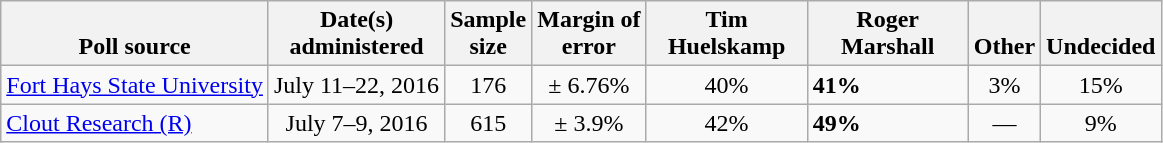<table class="wikitable">
<tr valign= bottom>
<th>Poll source</th>
<th>Date(s)<br>administered</th>
<th>Sample<br>size</th>
<th>Margin of<br>error</th>
<th style="width:100px;">Tim<br>Huelskamp</th>
<th style="width:100px;">Roger<br>Marshall</th>
<th>Other</th>
<th>Undecided</th>
</tr>
<tr>
<td><a href='#'>Fort Hays State University</a></td>
<td align=center>July 11–22, 2016</td>
<td align=center>176</td>
<td align=center>± 6.76%</td>
<td align=center>40%</td>
<td><strong>41%</strong></td>
<td align=center>3%</td>
<td align=center>15%</td>
</tr>
<tr>
<td><a href='#'>Clout Research (R)</a></td>
<td align=center>July 7–9, 2016</td>
<td align=center>615</td>
<td align=center>± 3.9%</td>
<td align=center>42%</td>
<td><strong>49%</strong></td>
<td align=center>—</td>
<td align=center>9%</td>
</tr>
</table>
